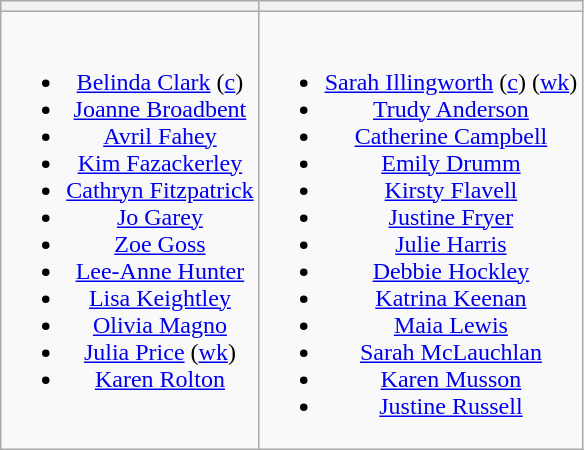<table class="wikitable" style="text-align:center">
<tr>
<th></th>
<th></th>
</tr>
<tr style="vertical-align:top">
<td><br><ul><li><a href='#'>Belinda Clark</a> (<a href='#'>c</a>)</li><li><a href='#'>Joanne Broadbent</a></li><li><a href='#'>Avril Fahey</a></li><li><a href='#'>Kim Fazackerley</a></li><li><a href='#'>Cathryn Fitzpatrick</a></li><li><a href='#'>Jo Garey</a></li><li><a href='#'>Zoe Goss</a></li><li><a href='#'>Lee-Anne Hunter</a></li><li><a href='#'>Lisa Keightley</a></li><li><a href='#'>Olivia Magno</a></li><li><a href='#'>Julia Price</a> (<a href='#'>wk</a>)</li><li><a href='#'>Karen Rolton</a></li></ul></td>
<td><br><ul><li><a href='#'>Sarah Illingworth</a> (<a href='#'>c</a>) (<a href='#'>wk</a>)</li><li><a href='#'>Trudy Anderson</a></li><li><a href='#'>Catherine Campbell</a></li><li><a href='#'>Emily Drumm</a></li><li><a href='#'>Kirsty Flavell</a></li><li><a href='#'>Justine Fryer</a></li><li><a href='#'>Julie Harris</a></li><li><a href='#'>Debbie Hockley</a></li><li><a href='#'>Katrina Keenan</a></li><li><a href='#'>Maia Lewis</a></li><li><a href='#'>Sarah McLauchlan</a></li><li><a href='#'>Karen Musson</a></li><li><a href='#'>Justine Russell</a></li></ul></td>
</tr>
</table>
